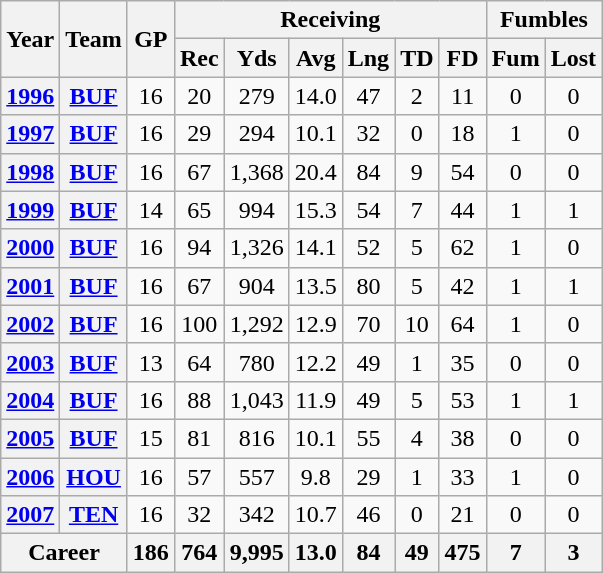<table class=wikitable style="text-align:center;">
<tr>
<th rowspan="2">Year</th>
<th rowspan="2">Team</th>
<th rowspan="2">GP</th>
<th colspan="6">Receiving</th>
<th colspan="6">Fumbles</th>
</tr>
<tr>
<th>Rec</th>
<th>Yds</th>
<th>Avg</th>
<th>Lng</th>
<th>TD</th>
<th>FD</th>
<th>Fum</th>
<th>Lost</th>
</tr>
<tr>
<th><a href='#'>1996</a></th>
<th><a href='#'>BUF</a></th>
<td>16</td>
<td>20</td>
<td>279</td>
<td>14.0</td>
<td>47</td>
<td>2</td>
<td>11</td>
<td>0</td>
<td>0</td>
</tr>
<tr>
<th><a href='#'>1997</a></th>
<th><a href='#'>BUF</a></th>
<td>16</td>
<td>29</td>
<td>294</td>
<td>10.1</td>
<td>32</td>
<td>0</td>
<td>18</td>
<td>1</td>
<td>0</td>
</tr>
<tr>
<th><a href='#'>1998</a></th>
<th><a href='#'>BUF</a></th>
<td>16</td>
<td>67</td>
<td>1,368</td>
<td>20.4</td>
<td>84</td>
<td>9</td>
<td>54</td>
<td>0</td>
<td>0</td>
</tr>
<tr>
<th><a href='#'>1999</a></th>
<th><a href='#'>BUF</a></th>
<td>14</td>
<td>65</td>
<td>994</td>
<td>15.3</td>
<td>54</td>
<td>7</td>
<td>44</td>
<td>1</td>
<td>1</td>
</tr>
<tr>
<th><a href='#'>2000</a></th>
<th><a href='#'>BUF</a></th>
<td>16</td>
<td>94</td>
<td>1,326</td>
<td>14.1</td>
<td>52</td>
<td>5</td>
<td>62</td>
<td>1</td>
<td>0</td>
</tr>
<tr>
<th><a href='#'>2001</a></th>
<th><a href='#'>BUF</a></th>
<td>16</td>
<td>67</td>
<td>904</td>
<td>13.5</td>
<td>80</td>
<td>5</td>
<td>42</td>
<td>1</td>
<td>1</td>
</tr>
<tr>
<th><a href='#'>2002</a></th>
<th><a href='#'>BUF</a></th>
<td>16</td>
<td>100</td>
<td>1,292</td>
<td>12.9</td>
<td>70</td>
<td>10</td>
<td>64</td>
<td>1</td>
<td>0</td>
</tr>
<tr>
<th><a href='#'>2003</a></th>
<th><a href='#'>BUF</a></th>
<td>13</td>
<td>64</td>
<td>780</td>
<td>12.2</td>
<td>49</td>
<td>1</td>
<td>35</td>
<td>0</td>
<td>0</td>
</tr>
<tr>
<th><a href='#'>2004</a></th>
<th><a href='#'>BUF</a></th>
<td>16</td>
<td>88</td>
<td>1,043</td>
<td>11.9</td>
<td>49</td>
<td>5</td>
<td>53</td>
<td>1</td>
<td>1</td>
</tr>
<tr>
<th><a href='#'>2005</a></th>
<th><a href='#'>BUF</a></th>
<td>15</td>
<td>81</td>
<td>816</td>
<td>10.1</td>
<td>55</td>
<td>4</td>
<td>38</td>
<td>0</td>
<td>0</td>
</tr>
<tr>
<th><a href='#'>2006</a></th>
<th><a href='#'>HOU</a></th>
<td>16</td>
<td>57</td>
<td>557</td>
<td>9.8</td>
<td>29</td>
<td>1</td>
<td>33</td>
<td>1</td>
<td>0</td>
</tr>
<tr>
<th><a href='#'>2007</a></th>
<th><a href='#'>TEN</a></th>
<td>16</td>
<td>32</td>
<td>342</td>
<td>10.7</td>
<td>46</td>
<td>0</td>
<td>21</td>
<td>0</td>
<td>0</td>
</tr>
<tr>
<th colspan="2">Career</th>
<th>186</th>
<th>764</th>
<th>9,995</th>
<th>13.0</th>
<th>84</th>
<th>49</th>
<th>475</th>
<th>7</th>
<th>3</th>
</tr>
</table>
